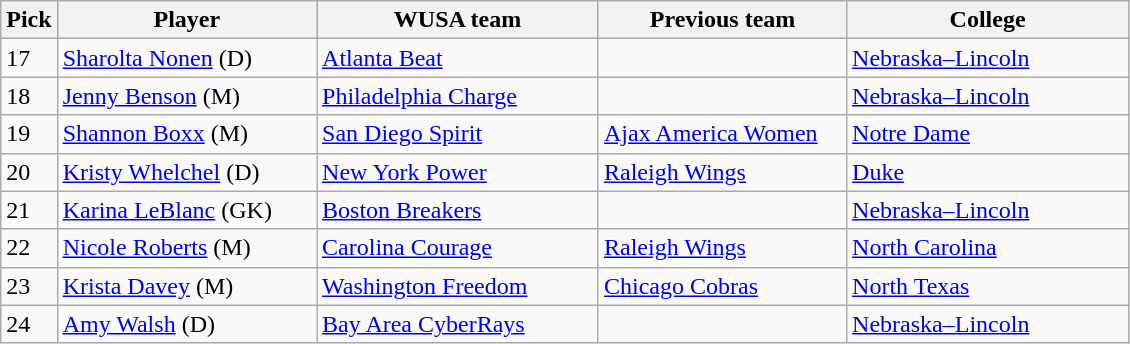<table class="wikitable">
<tr>
<th width="5%">Pick</th>
<th width="23%">Player</th>
<th width="25%">WUSA team</th>
<th width="22%">Previous team</th>
<th width="35%">College</th>
</tr>
<tr>
<td>17</td>
<td><a href='#'>Sharolta Nonen</a> (D)</td>
<td><a href='#'>Atlanta Beat</a></td>
<td></td>
<td><a href='#'>Nebraska–Lincoln</a></td>
</tr>
<tr>
<td>18</td>
<td><a href='#'>Jenny Benson</a> (M)</td>
<td><a href='#'>Philadelphia Charge</a></td>
<td></td>
<td><a href='#'>Nebraska–Lincoln</a></td>
</tr>
<tr>
<td>19</td>
<td><a href='#'>Shannon Boxx</a> (M)</td>
<td><a href='#'>San Diego Spirit</a></td>
<td><a href='#'>Ajax America Women</a></td>
<td><a href='#'>Notre Dame</a></td>
</tr>
<tr>
<td>20</td>
<td><a href='#'>Kristy Whelchel</a> (D)</td>
<td><a href='#'>New York Power</a></td>
<td><a href='#'>Raleigh Wings</a></td>
<td><a href='#'>Duke</a></td>
</tr>
<tr>
<td>21</td>
<td><a href='#'>Karina LeBlanc</a> (GK)</td>
<td><a href='#'>Boston Breakers</a></td>
<td></td>
<td><a href='#'>Nebraska–Lincoln</a></td>
</tr>
<tr>
<td>22</td>
<td><a href='#'>Nicole Roberts</a> (M)</td>
<td><a href='#'>Carolina Courage</a></td>
<td><a href='#'>Raleigh Wings</a></td>
<td><a href='#'>North Carolina</a></td>
</tr>
<tr>
<td>23</td>
<td><a href='#'>Krista Davey</a> (M)</td>
<td><a href='#'>Washington Freedom</a></td>
<td><a href='#'>Chicago Cobras</a></td>
<td><a href='#'>North Texas</a></td>
</tr>
<tr>
<td>24</td>
<td><a href='#'>Amy Walsh</a> (D)</td>
<td><a href='#'>Bay Area CyberRays</a></td>
<td></td>
<td><a href='#'>Nebraska–Lincoln</a></td>
</tr>
</table>
